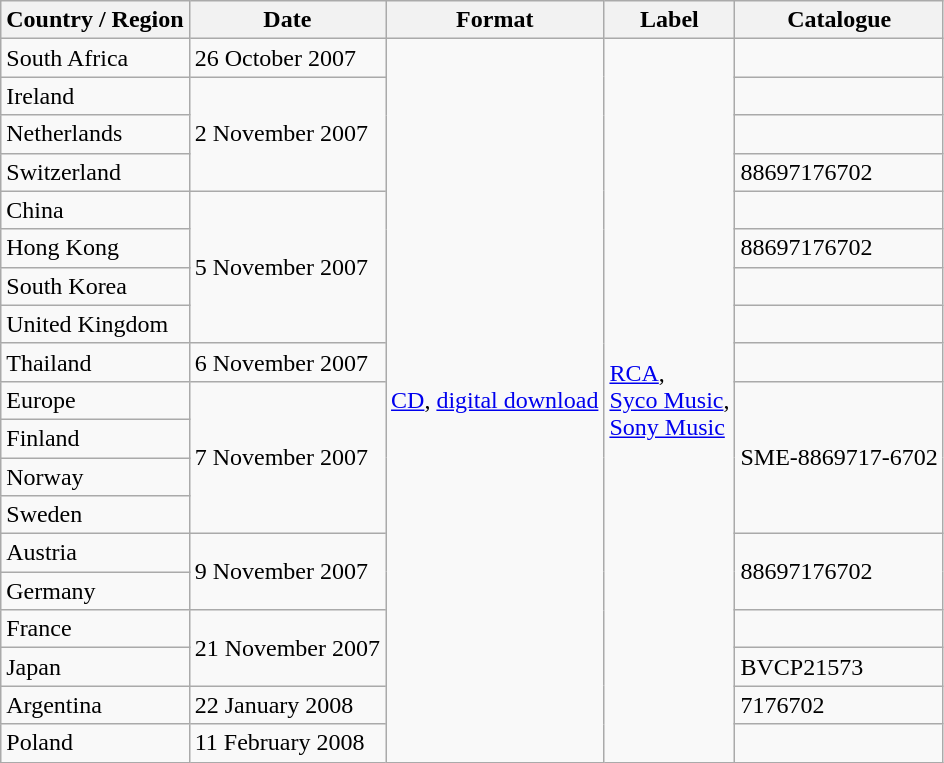<table class="wikitable">
<tr>
<th>Country / Region</th>
<th>Date</th>
<th>Format</th>
<th>Label</th>
<th>Catalogue</th>
</tr>
<tr>
<td>South Africa</td>
<td>26 October 2007</td>
<td rowspan=24><a href='#'>CD</a>, <a href='#'>digital download</a></td>
<td rowspan=19><a href='#'>RCA</a>,<br> <a href='#'>Syco Music</a>,<br> <a href='#'>Sony Music</a></td>
<td></td>
</tr>
<tr>
<td>Ireland</td>
<td rowspan=3>2 November 2007</td>
<td></td>
</tr>
<tr>
<td>Netherlands</td>
<td></td>
</tr>
<tr>
<td>Switzerland</td>
<td>88697176702</td>
</tr>
<tr>
<td>China</td>
<td rowspan=4>5 November 2007</td>
<td></td>
</tr>
<tr>
<td>Hong Kong</td>
<td>88697176702</td>
</tr>
<tr>
<td>South Korea</td>
</tr>
<tr>
<td>United Kingdom</td>
<td></td>
</tr>
<tr>
<td>Thailand</td>
<td>6 November 2007</td>
<td></td>
</tr>
<tr>
<td>Europe</td>
<td rowspan=4>7 November 2007</td>
<td rowspan=4>SME-8869717-6702</td>
</tr>
<tr>
<td>Finland</td>
</tr>
<tr>
<td>Norway</td>
</tr>
<tr>
<td>Sweden</td>
</tr>
<tr>
<td>Austria</td>
<td rowspan=2>9 November 2007</td>
<td rowspan=2>88697176702</td>
</tr>
<tr>
<td>Germany</td>
</tr>
<tr>
<td>France</td>
<td rowspan=2>21 November 2007</td>
<td></td>
</tr>
<tr>
<td>Japan</td>
<td>BVCP21573</td>
</tr>
<tr>
<td>Argentina</td>
<td>22 January 2008</td>
<td>7176702</td>
</tr>
<tr>
<td>Poland</td>
<td>11 February 2008</td>
<td></td>
</tr>
</table>
